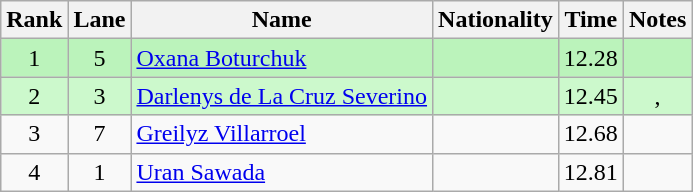<table class="wikitable sortable" style="text-align:center">
<tr>
<th>Rank</th>
<th>Lane</th>
<th>Name</th>
<th>Nationality</th>
<th>Time</th>
<th>Notes</th>
</tr>
<tr bgcolor=bbf3bb>
<td>1</td>
<td>5</td>
<td align="left"><a href='#'>Oxana Boturchuk</a></td>
<td align="left"></td>
<td>12.28</td>
<td></td>
</tr>
<tr bgcolor=ccf9cc>
<td>2</td>
<td>3</td>
<td align="left"><a href='#'>Darlenys de La Cruz Severino</a></td>
<td align="left"></td>
<td>12.45</td>
<td>, </td>
</tr>
<tr>
<td>3</td>
<td>7</td>
<td align="left"><a href='#'>Greilyz Villarroel</a></td>
<td align="left"></td>
<td>12.68</td>
<td></td>
</tr>
<tr>
<td>4</td>
<td>1</td>
<td align="left"><a href='#'>Uran Sawada</a></td>
<td align="left"></td>
<td>12.81</td>
<td></td>
</tr>
</table>
